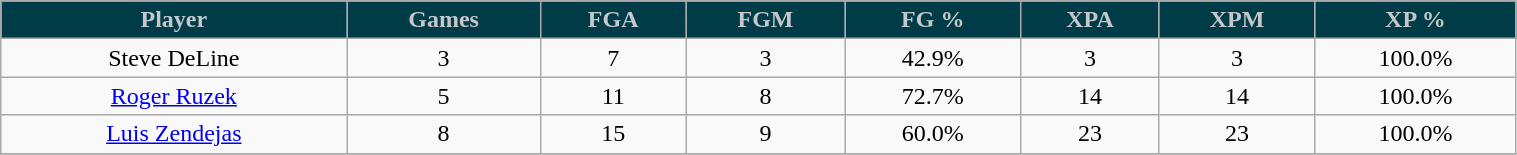<table class="wikitable" width="80%">
<tr align="center"  style="background:#003b48; color:#c4c8cb;">
<td><strong>Player</strong></td>
<td><strong>Games</strong></td>
<td><strong>FGA</strong></td>
<td><strong>FGM</strong></td>
<td><strong>FG %</strong></td>
<td><strong>XPA</strong></td>
<td><strong>XPM</strong></td>
<td><strong>XP %</strong></td>
</tr>
<tr align="center" bgcolor="">
<td>Steve DeLine</td>
<td>3</td>
<td>7</td>
<td>3</td>
<td>42.9%</td>
<td>3</td>
<td>3</td>
<td>100.0%</td>
</tr>
<tr align="center" bgcolor="">
<td><a href='#'>Roger Ruzek</a></td>
<td>5</td>
<td>11</td>
<td>8</td>
<td>72.7%</td>
<td>14</td>
<td>14</td>
<td>100.0%</td>
</tr>
<tr align="center" bgcolor="">
<td><a href='#'>Luis Zendejas</a></td>
<td>8</td>
<td>15</td>
<td>9</td>
<td>60.0%</td>
<td>23</td>
<td>23</td>
<td>100.0%</td>
</tr>
<tr align="center" bgcolor="">
</tr>
</table>
